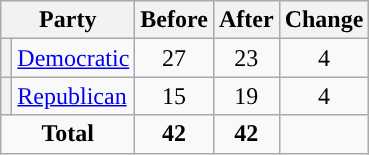<table class="wikitable" style="text-align:center;">
<tr>
<th colspan="2">Party</th>
<th>Before</th>
<th>After</th>
<th>Change</th>
</tr>
<tr>
<th style="background-color:"></th>
<td style="text-align:left;"><a href='#'>Democratic</a></td>
<td>27</td>
<td>23</td>
<td> 4</td>
</tr>
<tr>
<th style="background-color:"></th>
<td style="text-align:left;"><a href='#'>Republican</a></td>
<td>15</td>
<td>19</td>
<td> 4</td>
</tr>
<tr>
<td colspan="2"><strong>Total</strong></td>
<td><strong>42</strong></td>
<td><strong>42</strong></td>
<td></td>
</tr>
</table>
